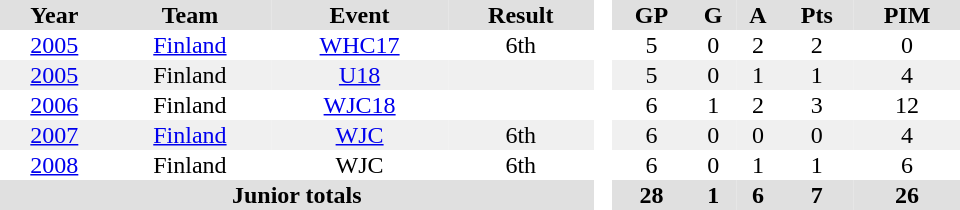<table border="0" cellpadding="1" cellspacing="0" style="text-align:center; width:40em">
<tr ALIGN="center" bgcolor="#e0e0e0">
<th>Year</th>
<th>Team</th>
<th>Event</th>
<th>Result</th>
<th rowspan="99" bgcolor="#ffffff"> </th>
<th>GP</th>
<th>G</th>
<th>A</th>
<th>Pts</th>
<th>PIM</th>
</tr>
<tr>
<td><a href='#'>2005</a></td>
<td><a href='#'>Finland</a></td>
<td><a href='#'>WHC17</a></td>
<td>6th</td>
<td>5</td>
<td>0</td>
<td>2</td>
<td>2</td>
<td>0</td>
</tr>
<tr bgcolor="#f0f0f0">
<td><a href='#'>2005</a></td>
<td>Finland</td>
<td><a href='#'>U18</a></td>
<td></td>
<td>5</td>
<td>0</td>
<td>1</td>
<td>1</td>
<td>4</td>
</tr>
<tr>
<td><a href='#'>2006</a></td>
<td>Finland</td>
<td><a href='#'>WJC18</a></td>
<td></td>
<td>6</td>
<td>1</td>
<td>2</td>
<td>3</td>
<td>12</td>
</tr>
<tr bgcolor="#f0f0f0">
<td><a href='#'>2007</a></td>
<td><a href='#'>Finland</a></td>
<td><a href='#'>WJC</a></td>
<td>6th</td>
<td>6</td>
<td>0</td>
<td>0</td>
<td>0</td>
<td>4</td>
</tr>
<tr>
<td><a href='#'>2008</a></td>
<td>Finland</td>
<td>WJC</td>
<td>6th</td>
<td>6</td>
<td>0</td>
<td>1</td>
<td>1</td>
<td>6</td>
</tr>
<tr bgcolor="#e0e0e0">
<th colspan=4>Junior totals</th>
<th>28</th>
<th>1</th>
<th>6</th>
<th>7</th>
<th>26</th>
</tr>
</table>
